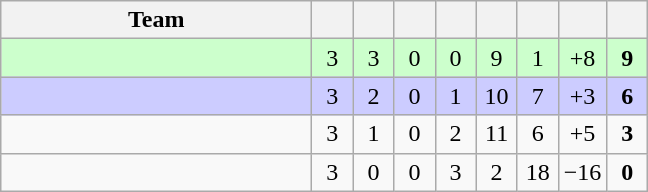<table class=wikitable style="text-align:center">
<tr>
<th width=200>Team</th>
<th width=20></th>
<th width=20></th>
<th width=20></th>
<th width=20></th>
<th width=20></th>
<th width=20></th>
<th width=20></th>
<th width=20></th>
</tr>
<tr bgcolor=#ccffcc>
<td align=left></td>
<td>3</td>
<td>3</td>
<td>0</td>
<td>0</td>
<td>9</td>
<td>1</td>
<td>+8</td>
<td><strong>9</strong></td>
</tr>
<tr bgcolor=#ccccff>
<td align=left></td>
<td>3</td>
<td>2</td>
<td>0</td>
<td>1</td>
<td>10</td>
<td>7</td>
<td>+3</td>
<td><strong>6</strong></td>
</tr>
<tr>
<td align=left></td>
<td>3</td>
<td>1</td>
<td>0</td>
<td>2</td>
<td>11</td>
<td>6</td>
<td>+5</td>
<td><strong>3</strong></td>
</tr>
<tr>
<td align=left></td>
<td>3</td>
<td>0</td>
<td>0</td>
<td>3</td>
<td>2</td>
<td>18</td>
<td>−16</td>
<td><strong>0</strong></td>
</tr>
</table>
